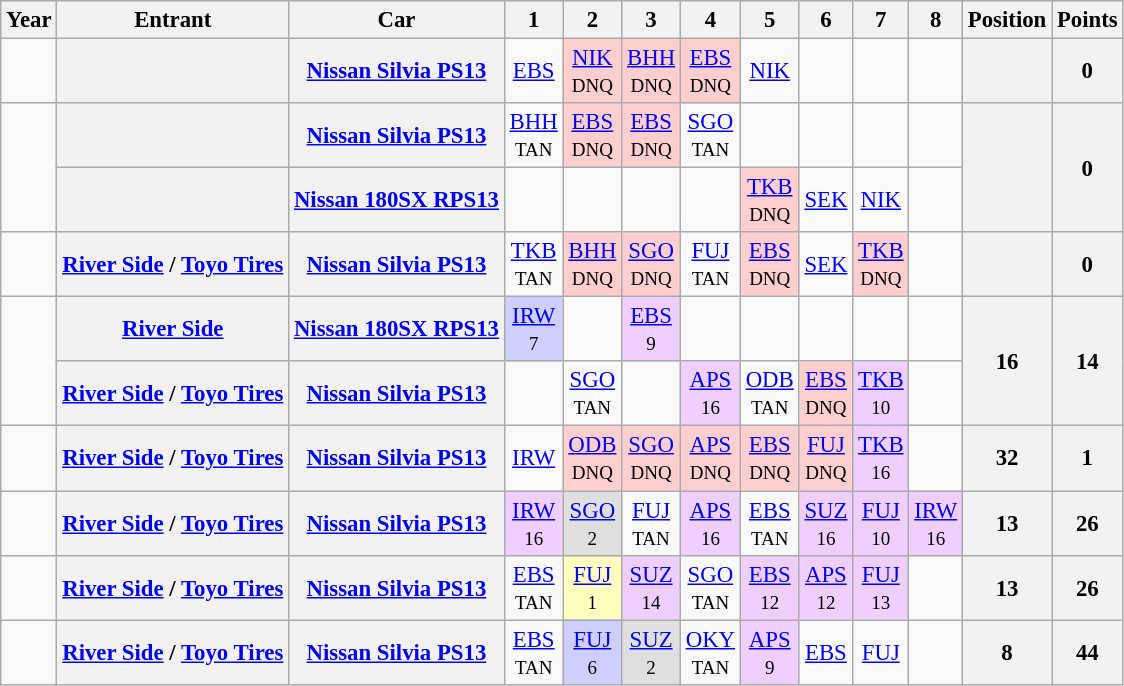<table class="wikitable" style="text-align:center; font-size:95%">
<tr>
<th>Year</th>
<th>Entrant</th>
<th>Car</th>
<th>1</th>
<th>2</th>
<th>3</th>
<th>4</th>
<th>5</th>
<th>6</th>
<th>7</th>
<th>8</th>
<th>Position</th>
<th>Points</th>
</tr>
<tr>
<td></td>
<th></th>
<th><a href='#'>Nissan Silvia PS13</a></th>
<td><a href='#'>EBS</a><br><small></small></td>
<td style="background:#FFCFCF;"><a href='#'>NIK</a><br><small>DNQ</small></td>
<td style="background:#FFCFCF;"><a href='#'>BHH</a><br><small>DNQ</small></td>
<td style="background:#FFCFCF;"><a href='#'>EBS</a><br><small>DNQ</small></td>
<td><a href='#'>NIK</a><br><small></small></td>
<td></td>
<td></td>
<td></td>
<th></th>
<th>0</th>
</tr>
<tr>
<td rowspan="2"></td>
<th></th>
<th><a href='#'>Nissan Silvia PS13</a></th>
<td><a href='#'>BHH</a><br><small>TAN</small></td>
<td style="background:#FFCFCF;"><a href='#'>EBS</a><br><small>DNQ</small></td>
<td style="background:#FFCFCF;"><a href='#'>EBS</a><br><small>DNQ</small></td>
<td><a href='#'>SGO</a><br><small>TAN</small></td>
<td></td>
<td></td>
<td></td>
<td></td>
<th rowspan="2"></th>
<th rowspan="2">0</th>
</tr>
<tr>
<th></th>
<th><a href='#'>Nissan 180SX RPS13</a></th>
<td></td>
<td></td>
<td></td>
<td></td>
<td style="background:#FFCFCF;"><a href='#'>TKB</a><br><small>DNQ</small></td>
<td><a href='#'>SEK</a><br><small></small></td>
<td><a href='#'>NIK</a><br><small></small></td>
<td></td>
</tr>
<tr>
<td></td>
<th><a href='#'>River Side</a> / <a href='#'>Toyo Tires</a></th>
<th><a href='#'>Nissan Silvia PS13</a></th>
<td><a href='#'>TKB</a><br><small>TAN</small></td>
<td style="background:#FFCFCF;"><a href='#'>BHH</a><br><small>DNQ</small></td>
<td style="background:#FFCFCF;"><a href='#'>SGO</a><br><small>DNQ</small></td>
<td><a href='#'>FUJ</a><br><small>TAN</small></td>
<td style="background:#FFCFCF;"><a href='#'>EBS</a><br><small>DNQ</small></td>
<td><a href='#'>SEK</a><br><small></small></td>
<td style="background:#FFCFCF;"><a href='#'>TKB</a><br><small>DNQ</small></td>
<td></td>
<th></th>
<th>0</th>
</tr>
<tr>
<td rowspan="2"></td>
<th><a href='#'>River Side</a></th>
<th><a href='#'>Nissan 180SX RPS13</a></th>
<td style="background:#CFCFFF;"><a href='#'>IRW</a><br><small>7</small></td>
<td></td>
<td style="background:#EFCFFF;"><a href='#'>EBS</a><br><small>9</small></td>
<td></td>
<td></td>
<td></td>
<td></td>
<td></td>
<th rowspan="2">16</th>
<th rowspan="2">14</th>
</tr>
<tr>
<th><a href='#'>River Side</a> / <a href='#'>Toyo Tires</a></th>
<th><a href='#'>Nissan Silvia PS13</a></th>
<td></td>
<td><a href='#'>SGO</a><br><small>TAN</small></td>
<td></td>
<td style="background:#EFCFFF;"><a href='#'>APS</a><br><small>16</small></td>
<td><a href='#'>ODB</a><br><small>TAN</small></td>
<td style="background:#FFCFCF;"><a href='#'>EBS</a><br><small>DNQ</small></td>
<td style="background:#EFCFFF;"><a href='#'>TKB</a><br><small>10</small></td>
<td></td>
</tr>
<tr>
<td></td>
<th><a href='#'>River Side</a> / <a href='#'>Toyo Tires</a></th>
<th><a href='#'>Nissan Silvia PS13</a></th>
<td><a href='#'>IRW</a><br><small></small></td>
<td style="background:#FFCFCF;"><a href='#'>ODB</a><br><small>DNQ</small></td>
<td style="background:#FFCFCF;"><a href='#'>SGO</a><br><small>DNQ</small></td>
<td style="background:#FFCFCF;"><a href='#'>APS</a><br><small>DNQ</small></td>
<td style="background:#FFCFCF;"><a href='#'>EBS</a><br><small>DNQ</small></td>
<td style="background:#FFCFCF;"><a href='#'>FUJ</a><br><small>DNQ</small></td>
<td style="background:#EFCFFF;"><a href='#'>TKB</a><br><small>16</small></td>
<td></td>
<th>32</th>
<th>1</th>
</tr>
<tr>
<td></td>
<th><a href='#'>River Side</a> / <a href='#'>Toyo Tires</a></th>
<th><a href='#'>Nissan Silvia PS13</a></th>
<td style="background:#EFCFFF;"><a href='#'>IRW</a><br><small>16</small></td>
<td style="background:#DFDFDF;"><a href='#'>SGO</a><br><small>2</small></td>
<td><a href='#'>FUJ</a><br><small>TAN</small></td>
<td style="background:#EFCFFF;"><a href='#'>APS</a><br><small><span>16</span></small></td>
<td><a href='#'>EBS</a><br><small>TAN</small></td>
<td style="background:#EFCFFF;"><a href='#'>SUZ</a><br><small><span>16</span></small></td>
<td style="background:#EFCFFF;"><a href='#'>FUJ</a><br><small>10</small></td>
<td style="background:#EFCFFF;"><a href='#'>IRW</a><br><small>16</small></td>
<th>13</th>
<th>26</th>
</tr>
<tr>
<td></td>
<th><a href='#'>River Side</a> / <a href='#'>Toyo Tires</a></th>
<th><a href='#'>Nissan Silvia PS13</a></th>
<td><a href='#'>EBS</a><br><small>TAN</small></td>
<td style="background:#FFFFBF;"><a href='#'>FUJ</a><br><small><span>1</span></small></td>
<td style="background:#EFCFFF;"><a href='#'>SUZ</a><br><small>14</small></td>
<td><a href='#'>SGO</a><br><small>TAN</small></td>
<td style="background:#EFCFFF;"><a href='#'>EBS</a><br><small><span>12</span></small></td>
<td style="background:#EFCFFF;"><a href='#'>APS</a><br><small>12</small></td>
<td style="background:#EFCFFF;"><a href='#'>FUJ</a><br><small>13</small></td>
<td></td>
<th>13</th>
<th>26</th>
</tr>
<tr>
<td></td>
<th><a href='#'>River Side</a> / <a href='#'>Toyo Tires</a></th>
<th><a href='#'>Nissan Silvia PS13</a></th>
<td><a href='#'>EBS</a><br><small>TAN</small></td>
<td style="background:#CFCFFF;"><a href='#'>FUJ</a><br><small><span>6</span></small></td>
<td style="background:#DFDFDF;"><a href='#'>SUZ</a><br><small><span>2</span></small></td>
<td><a href='#'>OKY</a><br><small>TAN</small></td>
<td style="background:#EFCFFF;"><a href='#'>APS</a><br><small><span>9</span></small></td>
<td><a href='#'>EBS</a><br><small></small></td>
<td><a href='#'>FUJ</a><br><small></small></td>
<td></td>
<th>8</th>
<th>44</th>
</tr>
</table>
